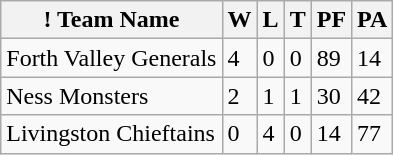<table class="wikitable">
<tr>
<th>! Team Name</th>
<th>W</th>
<th>L</th>
<th>T</th>
<th>PF</th>
<th>PA</th>
</tr>
<tr>
<td>Forth Valley Generals</td>
<td>4</td>
<td>0</td>
<td>0</td>
<td>89</td>
<td>14</td>
</tr>
<tr>
<td>Ness Monsters</td>
<td>2</td>
<td>1</td>
<td>1</td>
<td>30</td>
<td>42</td>
</tr>
<tr>
<td>Livingston Chieftains</td>
<td>0</td>
<td>4</td>
<td>0</td>
<td>14</td>
<td>77</td>
</tr>
</table>
